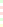<table style="font-size: 85%">
<tr>
<td style="background:#dfd;"></td>
</tr>
<tr>
<td style="background:#fdd;"></td>
</tr>
<tr>
<td style="background:#fdd;"></td>
</tr>
<tr>
<td style="background:#dfd;"></td>
</tr>
<tr>
<td style="background:#ffd;"></td>
</tr>
</table>
